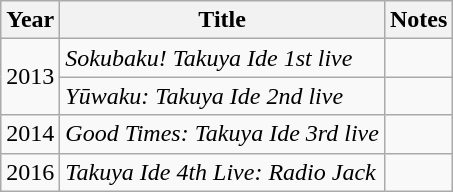<table class="wikitable">
<tr>
<th>Year</th>
<th>Title</th>
<th>Notes</th>
</tr>
<tr>
<td rowspan="2">2013</td>
<td><em>Sokubaku! Takuya Ide 1st live</em></td>
<td></td>
</tr>
<tr>
<td><em>Yūwaku: Takuya Ide 2nd live</em></td>
<td></td>
</tr>
<tr>
<td>2014</td>
<td><em>Good Times: Takuya Ide 3rd live</em></td>
<td></td>
</tr>
<tr>
<td>2016</td>
<td><em>Takuya Ide 4th Live: Radio Jack</em></td>
<td></td>
</tr>
</table>
